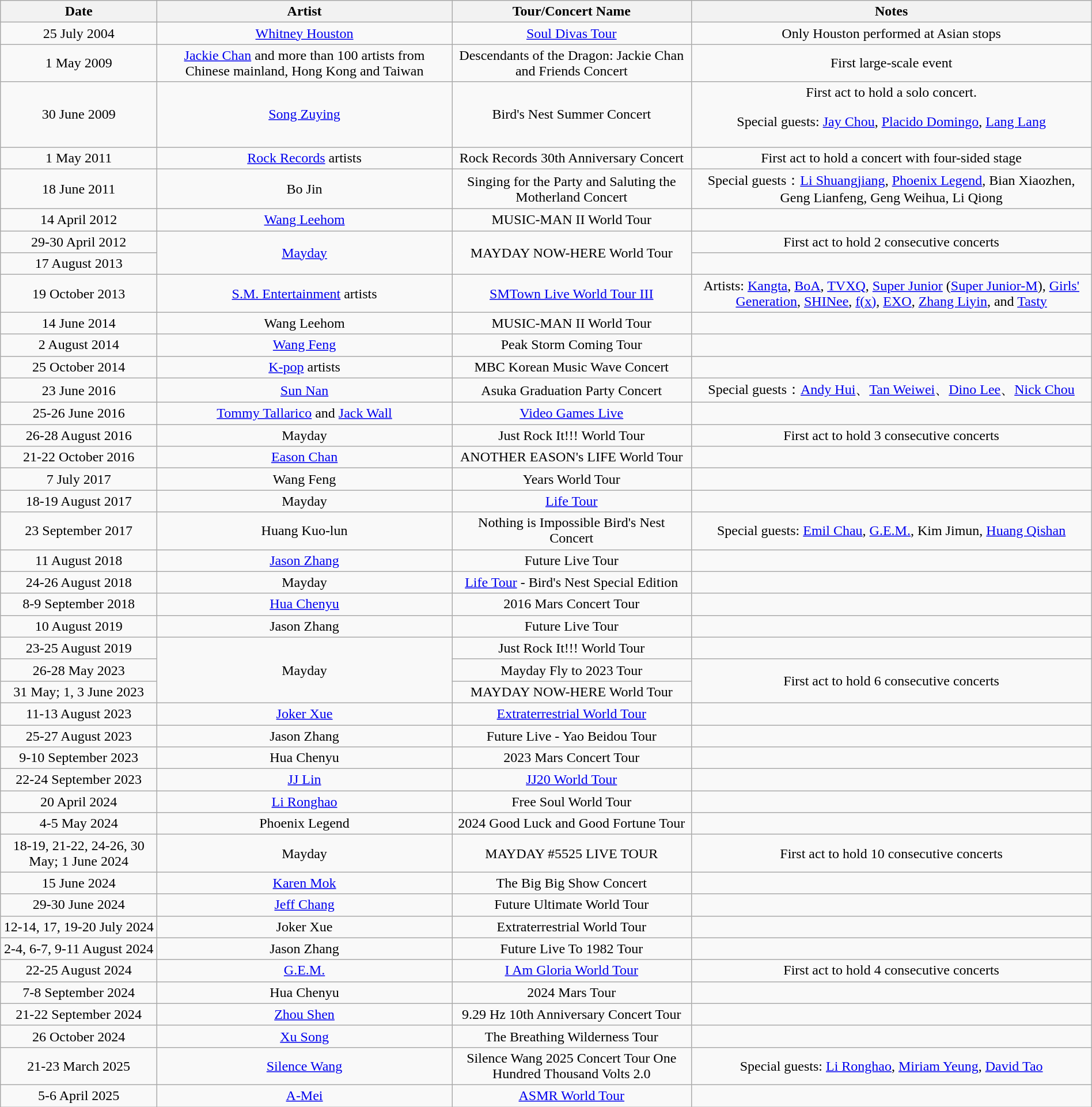<table class="wikitable plainrowheaders" style="text-align:center; " width=100%>
<tr>
<th>Date</th>
<th>Artist</th>
<th>Tour/Concert Name</th>
<th>Notes</th>
</tr>
<tr>
<td>25 July 2004</td>
<td><a href='#'>Whitney Houston</a></td>
<td><a href='#'>Soul Divas Tour</a></td>
<td>Only Houston performed at Asian stops</td>
</tr>
<tr>
<td>1 May 2009</td>
<td><a href='#'>Jackie Chan</a> and more than 100 artists from Chinese mainland, Hong Kong and Taiwan</td>
<td>Descendants of the Dragon: Jackie Chan and Friends Concert</td>
<td>First large-scale event</td>
</tr>
<tr>
<td>30 June 2009</td>
<td><a href='#'>Song Zuying</a></td>
<td>Bird's Nest Summer Concert</td>
<td>First act to hold a solo concert.<p> Special guests: <a href='#'>Jay Chou</a>, <a href='#'>Placido Domingo</a>, <a href='#'>Lang Lang</a></p></td>
</tr>
<tr>
<td>1 May 2011</td>
<td><a href='#'>Rock Records</a> artists</td>
<td>Rock Records 30th Anniversary Concert</td>
<td>First act to hold a concert with four-sided stage</td>
</tr>
<tr>
<td>18 June 2011</td>
<td>Bo Jin</td>
<td>Singing for the Party and Saluting the Motherland Concert</td>
<td>Special guests：<a href='#'>Li Shuangjiang</a>, <a href='#'>Phoenix Legend</a>, Bian Xiaozhen, Geng Lianfeng, Geng Weihua, Li Qiong</td>
</tr>
<tr>
<td>14 April 2012</td>
<td><a href='#'>Wang Leehom</a></td>
<td>MUSIC-MAN II World Tour</td>
<td></td>
</tr>
<tr>
<td>29-30 April 2012</td>
<td rowspan="2"><a href='#'>Mayday</a></td>
<td rowspan="2">MAYDAY NOW-HERE World Tour</td>
<td>First act to hold 2 consecutive concerts</td>
</tr>
<tr>
<td>17 August 2013</td>
<td></td>
</tr>
<tr>
<td>19 October 2013</td>
<td><a href='#'>S.M. Entertainment</a> artists</td>
<td><a href='#'>SMTown Live World Tour III</a></td>
<td>Artists: <a href='#'>Kangta</a>, <a href='#'>BoA</a>, <a href='#'>TVXQ</a>, <a href='#'>Super Junior</a> (<a href='#'>Super Junior-M</a>), <a href='#'>Girls' Generation</a>, <a href='#'>SHINee</a>, <a href='#'>f(x)</a>, <a href='#'>EXO</a>, <a href='#'>Zhang Liyin</a>, and <a href='#'>Tasty</a></td>
</tr>
<tr>
<td>14 June 2014</td>
<td>Wang Leehom</td>
<td>MUSIC-MAN II World Tour</td>
<td></td>
</tr>
<tr>
<td>2 August 2014</td>
<td><a href='#'>Wang Feng</a></td>
<td>Peak Storm Coming Tour</td>
<td></td>
</tr>
<tr>
<td>25 October 2014</td>
<td><a href='#'>K-pop</a> artists</td>
<td>MBC Korean Music Wave Concert</td>
<td></td>
</tr>
<tr>
<td>23 June 2016</td>
<td><a href='#'>Sun Nan</a></td>
<td>Asuka Graduation Party Concert</td>
<td>Special guests：<a href='#'>Andy Hui</a>、<a href='#'>Tan Weiwei</a>、<a href='#'>Dino Lee</a>、<a href='#'>Nick Chou</a></td>
</tr>
<tr>
<td>25-26 June 2016</td>
<td><a href='#'>Tommy Tallarico</a> and <a href='#'>Jack Wall</a></td>
<td><a href='#'>Video Games Live</a></td>
<td></td>
</tr>
<tr>
<td>26-28 August 2016</td>
<td>Mayday</td>
<td>Just Rock It!!! World Tour</td>
<td>First act to hold 3 consecutive concerts</td>
</tr>
<tr>
<td>21-22 October 2016</td>
<td><a href='#'>Eason Chan</a></td>
<td>ANOTHER EASON's LIFE World Tour</td>
<td></td>
</tr>
<tr>
<td>7 July 2017</td>
<td>Wang Feng</td>
<td>Years World Tour</td>
<td></td>
</tr>
<tr>
<td>18-19 August 2017</td>
<td>Mayday</td>
<td><a href='#'>Life Tour</a></td>
<td></td>
</tr>
<tr>
<td>23 September 2017</td>
<td>Huang Kuo-lun</td>
<td>Nothing is Impossible Bird's Nest Concert</td>
<td>Special guests: <a href='#'>Emil Chau</a>, <a href='#'>G.E.M.</a>, Kim Jimun, <a href='#'>Huang Qishan</a></td>
</tr>
<tr>
<td>11 August 2018</td>
<td><a href='#'>Jason Zhang</a></td>
<td>Future Live Tour</td>
<td></td>
</tr>
<tr>
<td>24-26 August 2018</td>
<td>Mayday</td>
<td><a href='#'>Life Tour</a> - Bird's Nest Special Edition</td>
<td></td>
</tr>
<tr>
<td>8-9 September 2018</td>
<td><a href='#'>Hua Chenyu</a></td>
<td>2016 Mars Concert Tour</td>
<td></td>
</tr>
<tr>
<td>10 August 2019</td>
<td>Jason Zhang</td>
<td>Future Live Tour</td>
<td></td>
</tr>
<tr>
<td>23-25 August 2019</td>
<td rowspan="3">Mayday</td>
<td>Just Rock It!!! World Tour</td>
<td></td>
</tr>
<tr>
<td>26-28 May 2023</td>
<td>Mayday Fly to 2023 Tour</td>
<td rowspan="2">First act to hold 6 consecutive concerts</td>
</tr>
<tr>
<td>31 May; 1, 3 June 2023</td>
<td>MAYDAY NOW-HERE World Tour</td>
</tr>
<tr>
<td>11-13 August 2023</td>
<td><a href='#'>Joker Xue</a></td>
<td><a href='#'>Extraterrestrial World Tour</a></td>
<td></td>
</tr>
<tr>
<td>25-27 August 2023</td>
<td>Jason Zhang</td>
<td>Future Live - Yao Beidou Tour</td>
<td></td>
</tr>
<tr>
<td>9-10 September 2023</td>
<td>Hua Chenyu</td>
<td>2023 Mars Concert Tour</td>
<td></td>
</tr>
<tr>
<td>22-24 September 2023</td>
<td><a href='#'>JJ Lin</a></td>
<td><a href='#'>JJ20 World Tour</a></td>
<td></td>
</tr>
<tr>
<td>20 April 2024</td>
<td><a href='#'>Li Ronghao</a></td>
<td>Free Soul World Tour</td>
<td></td>
</tr>
<tr>
<td>4-5 May 2024</td>
<td>Phoenix Legend</td>
<td>2024 Good Luck and Good Fortune Tour</td>
<td></td>
</tr>
<tr>
<td>18-19, 21-22, 24-26, 30 May; 1 June 2024</td>
<td>Mayday</td>
<td>MAYDAY #5525 LIVE TOUR</td>
<td>First act to hold 10 consecutive concerts</td>
</tr>
<tr>
<td>15 June 2024</td>
<td><a href='#'>Karen Mok</a></td>
<td>The Big Big Show Concert</td>
<td></td>
</tr>
<tr>
<td>29-30 June 2024</td>
<td><a href='#'>Jeff Chang</a></td>
<td>Future Ultimate World Tour</td>
<td></td>
</tr>
<tr>
<td>12-14, 17, 19-20 July 2024</td>
<td>Joker Xue</td>
<td>Extraterrestrial World Tour</td>
<td></td>
</tr>
<tr>
<td>2-4, 6-7, 9-11 August 2024</td>
<td>Jason Zhang</td>
<td>Future Live To 1982 Tour</td>
<td></td>
</tr>
<tr>
<td>22-25 August 2024</td>
<td><a href='#'>G.E.M.</a></td>
<td><a href='#'>I Am Gloria World Tour</a></td>
<td>First act to hold 4 consecutive concerts</td>
</tr>
<tr>
<td>7-8 September 2024</td>
<td>Hua Chenyu</td>
<td>2024 Mars Tour</td>
<td></td>
</tr>
<tr>
<td>21-22 September 2024</td>
<td><a href='#'>Zhou Shen</a></td>
<td>9.29 Hz 10th Anniversary Concert Tour</td>
<td></td>
</tr>
<tr>
<td>26 October 2024</td>
<td><a href='#'>Xu Song</a></td>
<td>The Breathing Wilderness Tour</td>
<td></td>
</tr>
<tr>
<td>21-23 March 2025</td>
<td><a href='#'>Silence Wang</a></td>
<td>Silence Wang 2025 Concert Tour One Hundred Thousand Volts 2.0</td>
<td>Special guests: <a href='#'>Li Ronghao</a>, <a href='#'>Miriam Yeung</a>, <a href='#'>David Tao</a></td>
</tr>
<tr>
<td>5-6 April 2025</td>
<td><a href='#'>A-Mei</a></td>
<td><a href='#'>ASMR World Tour</a></td>
<td></td>
</tr>
</table>
